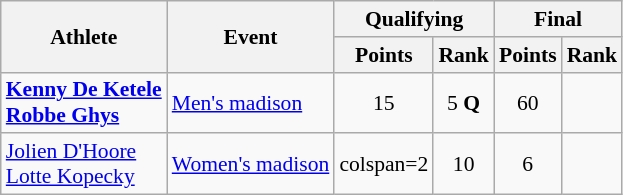<table class="wikitable" style="font-size:90%">
<tr>
<th rowspan=2>Athlete</th>
<th rowspan=2>Event</th>
<th colspan=2>Qualifying</th>
<th colspan=2>Final</th>
</tr>
<tr>
<th>Points</th>
<th>Rank</th>
<th>Points</th>
<th>Rank</th>
</tr>
<tr align=center>
<td align=left><strong><a href='#'>Kenny De Ketele</a><br><a href='#'>Robbe Ghys</a></strong></td>
<td align=left><a href='#'>Men's madison</a></td>
<td>15</td>
<td>5 <strong>Q</strong></td>
<td>60</td>
<td></td>
</tr>
<tr align=center>
<td align=left><a href='#'>Jolien D'Hoore</a><br><a href='#'>Lotte Kopecky</a></td>
<td align=left><a href='#'>Women's madison</a></td>
<td>colspan=2</td>
<td>10</td>
<td>6</td>
</tr>
</table>
